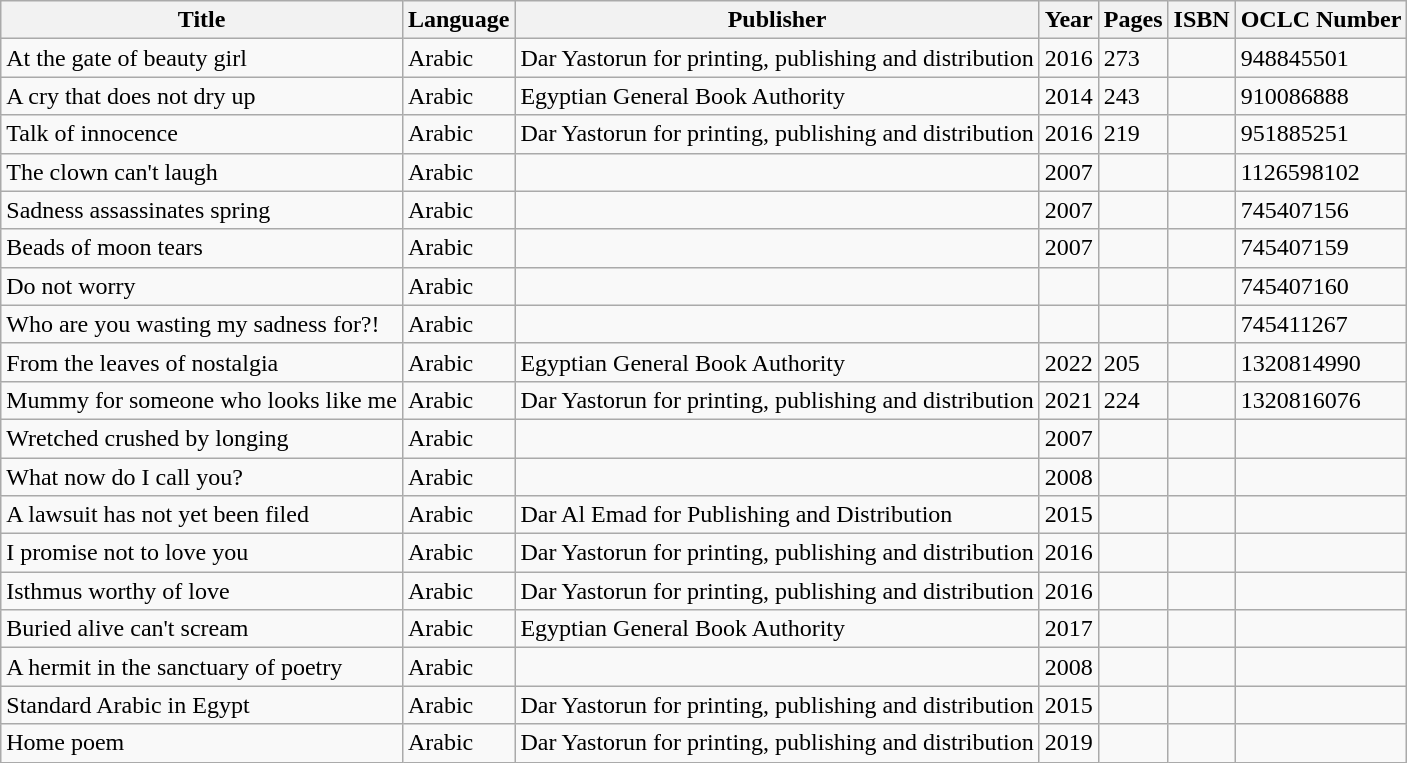<table class="wikitable">
<tr>
<th>Title</th>
<th>Language</th>
<th>Publisher</th>
<th>Year</th>
<th>Pages</th>
<th>ISBN</th>
<th>OCLC Number</th>
</tr>
<tr>
<td>At the gate of beauty girl</td>
<td>Arabic</td>
<td>Dar Yastorun for printing, publishing and distribution</td>
<td>2016</td>
<td>273</td>
<td></td>
<td>948845501</td>
</tr>
<tr>
<td>A cry that does not dry up</td>
<td>Arabic</td>
<td>Egyptian General Book Authority</td>
<td>2014</td>
<td>243</td>
<td></td>
<td>910086888</td>
</tr>
<tr>
<td>Talk of innocence</td>
<td>Arabic</td>
<td>Dar Yastorun for printing, publishing and distribution</td>
<td>2016</td>
<td>219</td>
<td></td>
<td>951885251</td>
</tr>
<tr>
<td>The clown can't laugh</td>
<td>Arabic</td>
<td></td>
<td>2007</td>
<td></td>
<td></td>
<td>1126598102</td>
</tr>
<tr>
<td>Sadness assassinates spring</td>
<td>Arabic</td>
<td></td>
<td>2007</td>
<td></td>
<td></td>
<td>745407156</td>
</tr>
<tr>
<td>Beads of moon tears</td>
<td>Arabic</td>
<td></td>
<td>2007</td>
<td></td>
<td></td>
<td>745407159</td>
</tr>
<tr>
<td>Do not worry</td>
<td>Arabic</td>
<td></td>
<td></td>
<td></td>
<td></td>
<td>745407160</td>
</tr>
<tr>
<td>Who are you wasting my sadness for?!</td>
<td>Arabic</td>
<td></td>
<td></td>
<td></td>
<td></td>
<td>745411267</td>
</tr>
<tr>
<td>From the leaves of nostalgia</td>
<td>Arabic</td>
<td>Egyptian General Book Authority</td>
<td>2022</td>
<td>205</td>
<td></td>
<td>1320814990</td>
</tr>
<tr>
<td>Mummy for someone who looks like me</td>
<td>Arabic</td>
<td>Dar Yastorun for printing, publishing and distribution</td>
<td>2021</td>
<td>224</td>
<td></td>
<td>1320816076</td>
</tr>
<tr>
<td>Wretched crushed by longing</td>
<td>Arabic</td>
<td></td>
<td>2007</td>
<td></td>
<td></td>
<td></td>
</tr>
<tr>
<td>What now do I call you?</td>
<td>Arabic</td>
<td></td>
<td>2008</td>
<td></td>
<td></td>
<td></td>
</tr>
<tr>
<td>A lawsuit has not yet been filed</td>
<td>Arabic</td>
<td>Dar Al Emad for Publishing and Distribution</td>
<td>2015</td>
<td></td>
<td></td>
<td></td>
</tr>
<tr>
<td>I promise not to love you</td>
<td>Arabic</td>
<td>Dar Yastorun for printing, publishing and distribution</td>
<td>2016</td>
<td></td>
<td></td>
</tr>
<tr>
<td>Isthmus worthy of love</td>
<td>Arabic</td>
<td>Dar Yastorun for printing, publishing and distribution</td>
<td>2016</td>
<td></td>
<td></td>
<td></td>
</tr>
<tr>
<td>Buried alive can't scream</td>
<td>Arabic</td>
<td>Egyptian General Book Authority</td>
<td>2017</td>
<td></td>
<td></td>
<td></td>
</tr>
<tr>
<td>A hermit in the sanctuary of poetry</td>
<td>Arabic</td>
<td></td>
<td>2008</td>
<td></td>
<td></td>
<td></td>
</tr>
<tr>
<td>Standard Arabic in Egypt</td>
<td>Arabic</td>
<td>Dar Yastorun for printing, publishing and distribution</td>
<td>2015</td>
<td></td>
<td></td>
<td></td>
</tr>
<tr>
<td>Home poem</td>
<td>Arabic</td>
<td>Dar Yastorun for printing, publishing and distribution</td>
<td>2019</td>
<td></td>
<td></td>
<td></td>
</tr>
</table>
